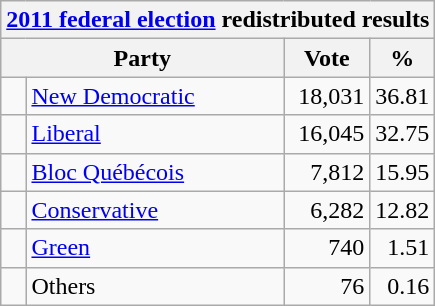<table class="wikitable">
<tr>
<th colspan="4"><a href='#'>2011 federal election</a> redistributed results</th>
</tr>
<tr>
<th bgcolor="#DDDDFF" width="130px" colspan="2">Party</th>
<th bgcolor="#DDDDFF" width="50px">Vote</th>
<th bgcolor="#DDDDFF" width="30px">%</th>
</tr>
<tr>
<td> </td>
<td><a href='#'>New Democratic</a></td>
<td align=right>18,031</td>
<td align=right>36.81</td>
</tr>
<tr>
<td> </td>
<td><a href='#'>Liberal</a></td>
<td align=right>16,045</td>
<td align=right>32.75</td>
</tr>
<tr>
<td> </td>
<td><a href='#'>Bloc Québécois</a></td>
<td align=right>7,812</td>
<td align=right>15.95</td>
</tr>
<tr>
<td> </td>
<td><a href='#'>Conservative</a></td>
<td align=right>6,282</td>
<td align=right>12.82</td>
</tr>
<tr>
<td> </td>
<td><a href='#'>Green</a></td>
<td align=right>740</td>
<td align=right>1.51</td>
</tr>
<tr>
<td> </td>
<td>Others</td>
<td align=right>76</td>
<td align=right>0.16</td>
</tr>
</table>
